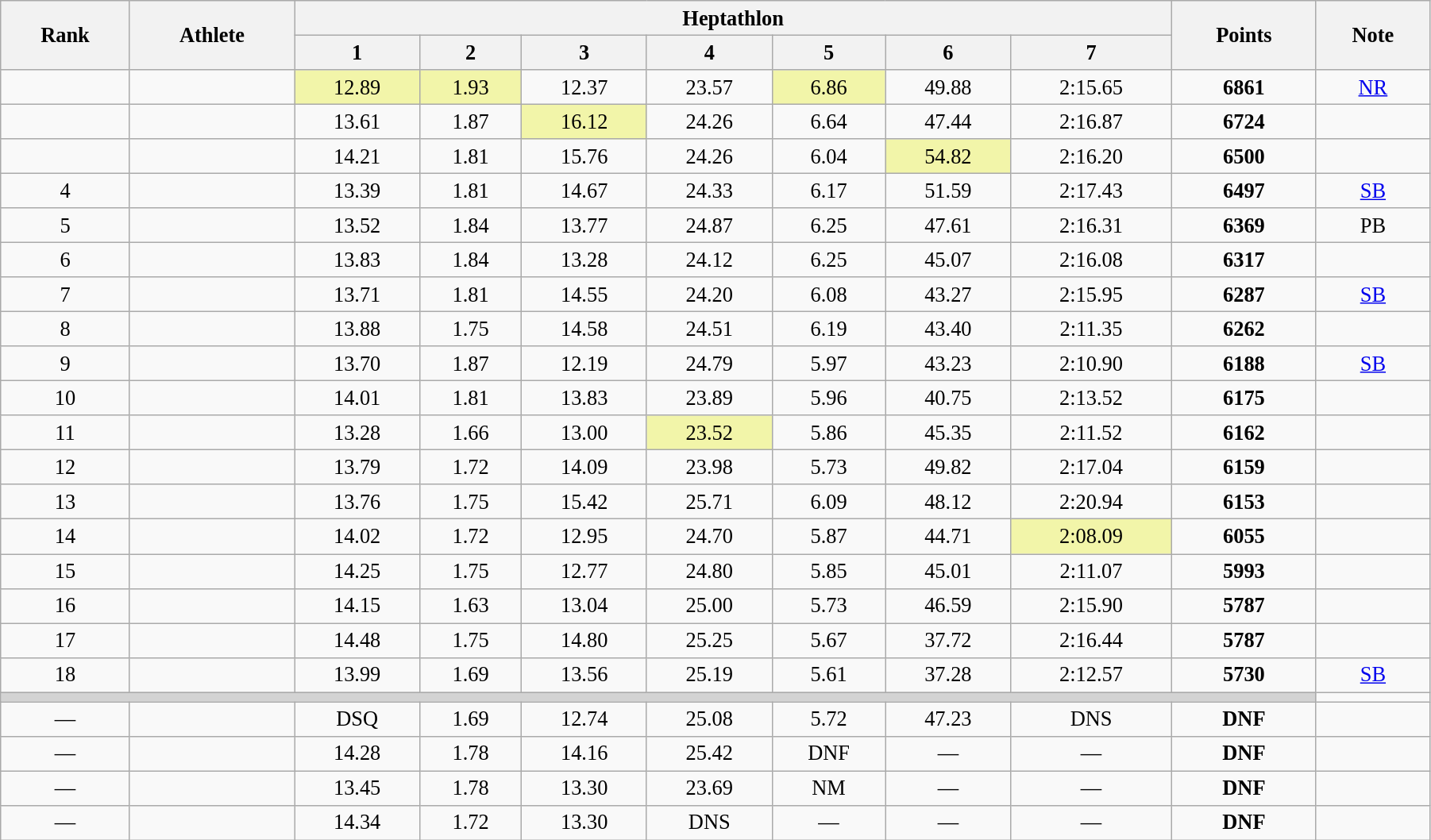<table class="wikitable" style=" text-align:center; font-size:110%;" width="95%">
<tr>
<th rowspan="2">Rank</th>
<th rowspan="2">Athlete</th>
<th colspan="7">Heptathlon</th>
<th rowspan="2">Points</th>
<th rowspan="2">Note</th>
</tr>
<tr>
<th>1</th>
<th>2</th>
<th>3</th>
<th>4</th>
<th>5</th>
<th>6</th>
<th>7</th>
</tr>
<tr>
<td></td>
<td align=left></td>
<td bgcolor=#F2F5A9>12.89</td>
<td bgcolor=#F2F5A9>1.93</td>
<td>12.37</td>
<td>23.57</td>
<td bgcolor=#F2F5A9>6.86</td>
<td>49.88</td>
<td>2:15.65</td>
<td><strong>6861</strong></td>
<td><a href='#'>NR</a></td>
</tr>
<tr>
<td></td>
<td align=left></td>
<td>13.61</td>
<td>1.87</td>
<td bgcolor=#F2F5A9>16.12</td>
<td>24.26</td>
<td>6.64</td>
<td>47.44</td>
<td>2:16.87</td>
<td><strong>6724</strong></td>
<td></td>
</tr>
<tr>
<td></td>
<td align=left></td>
<td>14.21</td>
<td>1.81</td>
<td>15.76</td>
<td>24.26</td>
<td>6.04</td>
<td bgcolor=#F2F5A9>54.82</td>
<td>2:16.20</td>
<td><strong>6500</strong></td>
<td></td>
</tr>
<tr>
<td>4</td>
<td align=left></td>
<td>13.39</td>
<td>1.81</td>
<td>14.67</td>
<td>24.33</td>
<td>6.17</td>
<td>51.59</td>
<td>2:17.43</td>
<td><strong>6497</strong></td>
<td><a href='#'>SB</a></td>
</tr>
<tr>
<td>5</td>
<td align=left></td>
<td>13.52</td>
<td>1.84</td>
<td>13.77</td>
<td>24.87</td>
<td>6.25</td>
<td>47.61</td>
<td>2:16.31</td>
<td><strong>6369</strong></td>
<td>PB</td>
</tr>
<tr>
<td>6</td>
<td align=left></td>
<td>13.83</td>
<td>1.84</td>
<td>13.28</td>
<td>24.12</td>
<td>6.25</td>
<td>45.07</td>
<td>2:16.08</td>
<td><strong>6317</strong></td>
<td></td>
</tr>
<tr>
<td>7</td>
<td align=left></td>
<td>13.71</td>
<td>1.81</td>
<td>14.55</td>
<td>24.20</td>
<td>6.08</td>
<td>43.27</td>
<td>2:15.95</td>
<td><strong>6287</strong></td>
<td><a href='#'>SB</a></td>
</tr>
<tr>
<td>8</td>
<td align=left></td>
<td>13.88</td>
<td>1.75</td>
<td>14.58</td>
<td>24.51</td>
<td>6.19</td>
<td>43.40</td>
<td>2:11.35</td>
<td><strong>6262</strong></td>
<td></td>
</tr>
<tr>
<td>9</td>
<td align=left></td>
<td>13.70</td>
<td>1.87</td>
<td>12.19</td>
<td>24.79</td>
<td>5.97</td>
<td>43.23</td>
<td>2:10.90</td>
<td><strong>6188</strong></td>
<td><a href='#'>SB</a></td>
</tr>
<tr>
<td>10</td>
<td align=left></td>
<td>14.01</td>
<td>1.81</td>
<td>13.83</td>
<td>23.89</td>
<td>5.96</td>
<td>40.75</td>
<td>2:13.52</td>
<td><strong>6175</strong></td>
<td></td>
</tr>
<tr>
<td>11</td>
<td align=left></td>
<td>13.28</td>
<td>1.66</td>
<td>13.00</td>
<td bgcolor=#F2F5A9>23.52</td>
<td>5.86</td>
<td>45.35</td>
<td>2:11.52</td>
<td><strong>6162</strong></td>
<td></td>
</tr>
<tr>
<td>12</td>
<td align=left></td>
<td>13.79</td>
<td>1.72</td>
<td>14.09</td>
<td>23.98</td>
<td>5.73</td>
<td>49.82</td>
<td>2:17.04</td>
<td><strong>6159</strong></td>
<td></td>
</tr>
<tr>
<td>13</td>
<td align=left></td>
<td>13.76</td>
<td>1.75</td>
<td>15.42</td>
<td>25.71</td>
<td>6.09</td>
<td>48.12</td>
<td>2:20.94</td>
<td><strong>6153</strong></td>
<td></td>
</tr>
<tr>
<td>14</td>
<td align=left></td>
<td>14.02</td>
<td>1.72</td>
<td>12.95</td>
<td>24.70</td>
<td>5.87</td>
<td>44.71</td>
<td bgcolor=#F2F5A9>2:08.09</td>
<td><strong>6055</strong></td>
<td></td>
</tr>
<tr>
<td>15</td>
<td align=left></td>
<td>14.25</td>
<td>1.75</td>
<td>12.77</td>
<td>24.80</td>
<td>5.85</td>
<td>45.01</td>
<td>2:11.07</td>
<td><strong>5993</strong></td>
<td></td>
</tr>
<tr>
<td>16</td>
<td align=left></td>
<td>14.15</td>
<td>1.63</td>
<td>13.04</td>
<td>25.00</td>
<td>5.73</td>
<td>46.59</td>
<td>2:15.90</td>
<td><strong>5787</strong></td>
<td></td>
</tr>
<tr>
<td>17</td>
<td align=left></td>
<td>14.48</td>
<td>1.75</td>
<td>14.80</td>
<td>25.25</td>
<td>5.67</td>
<td>37.72</td>
<td>2:16.44</td>
<td><strong>5787</strong></td>
<td></td>
</tr>
<tr>
<td>18</td>
<td align=left></td>
<td>13.99</td>
<td>1.69</td>
<td>13.56</td>
<td>25.19</td>
<td>5.61</td>
<td>37.28</td>
<td>2:12.57</td>
<td><strong>5730</strong></td>
<td><a href='#'>SB</a></td>
</tr>
<tr>
<td colspan=10 bgcolor=lightgray></td>
</tr>
<tr>
<td>—</td>
<td align=left></td>
<td>DSQ</td>
<td>1.69</td>
<td>12.74</td>
<td>25.08</td>
<td>5.72</td>
<td>47.23</td>
<td>DNS</td>
<td><strong>DNF</strong></td>
<td></td>
</tr>
<tr>
<td>—</td>
<td align=left></td>
<td>14.28</td>
<td>1.78</td>
<td>14.16</td>
<td>25.42</td>
<td>DNF</td>
<td>—</td>
<td>—</td>
<td><strong>DNF</strong></td>
<td></td>
</tr>
<tr>
<td>—</td>
<td align=left></td>
<td>13.45</td>
<td>1.78</td>
<td>13.30</td>
<td>23.69</td>
<td>NM</td>
<td>—</td>
<td>—</td>
<td><strong>DNF</strong></td>
<td></td>
</tr>
<tr>
<td>—</td>
<td align=left></td>
<td>14.34</td>
<td>1.72</td>
<td>13.30</td>
<td>DNS</td>
<td>—</td>
<td>—</td>
<td>—</td>
<td><strong>DNF</strong></td>
<td></td>
</tr>
</table>
